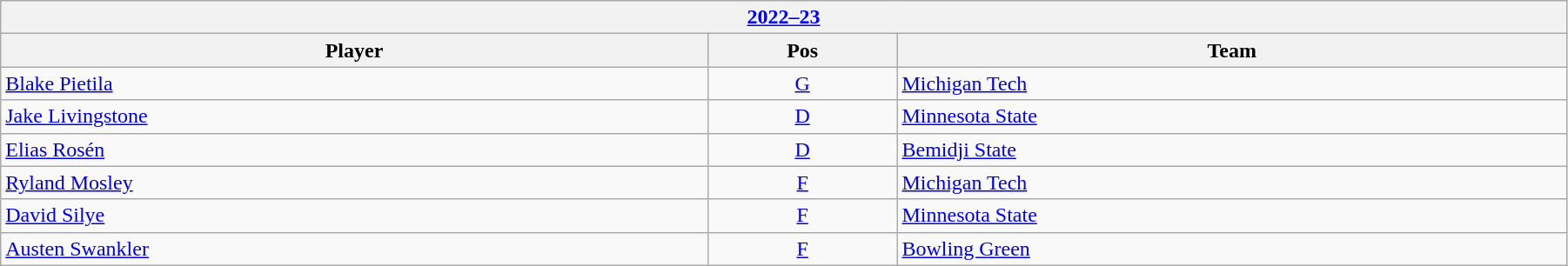<table class="wikitable" width=95%>
<tr>
<th colspan=3><a href='#'>2022–23</a></th>
</tr>
<tr>
<th>Player</th>
<th>Pos</th>
<th>Team</th>
</tr>
<tr>
<td><a href='#'>Blake Pietila</a></td>
<td style="text-align:center;"><a href='#'>G</a></td>
<td><a href='#'>Michigan Tech</a></td>
</tr>
<tr>
<td><a href='#'>Jake Livingstone</a></td>
<td style="text-align:center;"><a href='#'>D</a></td>
<td><a href='#'>Minnesota State</a></td>
</tr>
<tr>
<td><a href='#'>Elias Rosén</a></td>
<td style="text-align:center;"><a href='#'>D</a></td>
<td><a href='#'>Bemidji State</a></td>
</tr>
<tr>
<td><a href='#'>Ryland Mosley</a></td>
<td style="text-align:center;"><a href='#'>F</a></td>
<td><a href='#'>Michigan Tech</a></td>
</tr>
<tr>
<td><a href='#'>David Silye</a></td>
<td style="text-align:center;"><a href='#'>F</a></td>
<td><a href='#'>Minnesota State</a></td>
</tr>
<tr>
<td><a href='#'>Austen Swankler</a></td>
<td style="text-align:center;"><a href='#'>F</a></td>
<td><a href='#'>Bowling Green</a></td>
</tr>
</table>
